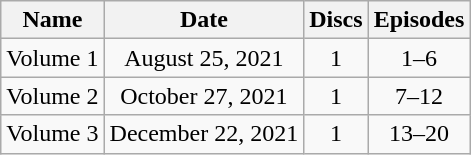<table class="wikitable" style="text-align:center;">
<tr>
<th>Name</th>
<th>Date</th>
<th>Discs</th>
<th>Episodes</th>
</tr>
<tr>
<td>Volume 1</td>
<td>August 25, 2021</td>
<td>1</td>
<td>1–6</td>
</tr>
<tr>
<td>Volume 2</td>
<td>October 27, 2021</td>
<td>1</td>
<td>7–12</td>
</tr>
<tr>
<td>Volume 3</td>
<td>December 22, 2021</td>
<td>1</td>
<td>13–20</td>
</tr>
</table>
